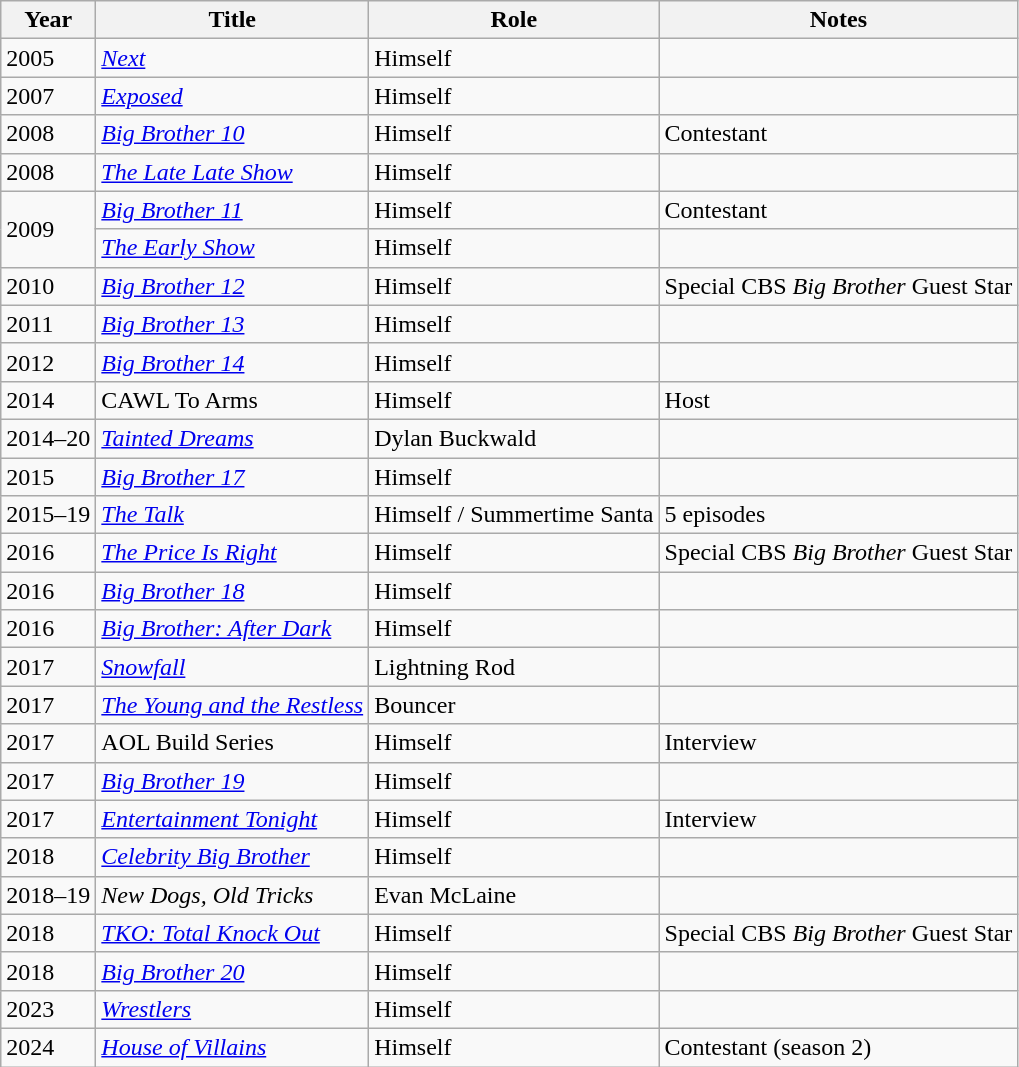<table class="wikitable sortable">
<tr>
<th>Year</th>
<th>Title</th>
<th>Role</th>
<th class="unsortable">Notes</th>
</tr>
<tr>
<td>2005</td>
<td><em><a href='#'>Next</a></em></td>
<td>Himself</td>
<td></td>
</tr>
<tr>
<td>2007</td>
<td><em><a href='#'>Exposed</a></em></td>
<td>Himself</td>
<td></td>
</tr>
<tr>
<td>2008</td>
<td><em><a href='#'>Big Brother 10</a></em></td>
<td>Himself</td>
<td>Contestant</td>
</tr>
<tr>
<td>2008</td>
<td><em><a href='#'>The Late Late Show</a></em></td>
<td>Himself</td>
<td></td>
</tr>
<tr>
<td rowspan=2>2009</td>
<td><em><a href='#'>Big Brother 11</a></em></td>
<td>Himself</td>
<td>Contestant</td>
</tr>
<tr>
<td><em><a href='#'>The Early Show</a></em></td>
<td>Himself</td>
<td></td>
</tr>
<tr>
<td>2010</td>
<td><em><a href='#'>Big Brother 12</a></em></td>
<td>Himself</td>
<td>Special CBS <em>Big Brother</em> Guest Star</td>
</tr>
<tr>
<td>2011</td>
<td><em><a href='#'>Big Brother 13</a></em></td>
<td>Himself</td>
<td></td>
</tr>
<tr>
<td>2012</td>
<td><em><a href='#'>Big Brother 14</a></em></td>
<td>Himself</td>
<td></td>
</tr>
<tr>
<td>2014</td>
<td>CAWL To Arms</td>
<td>Himself</td>
<td>Host</td>
</tr>
<tr>
<td>2014–20</td>
<td><em><a href='#'>Tainted Dreams</a></em></td>
<td>Dylan Buckwald</td>
<td></td>
</tr>
<tr>
<td>2015</td>
<td><em><a href='#'>Big Brother 17</a></em></td>
<td>Himself</td>
<td></td>
</tr>
<tr>
<td>2015–19</td>
<td><em><a href='#'>The Talk</a></em></td>
<td>Himself / Summertime Santa</td>
<td>5 episodes</td>
</tr>
<tr>
<td>2016</td>
<td><em><a href='#'>The Price Is Right</a></em></td>
<td>Himself</td>
<td>Special CBS <em>Big Brother</em> Guest Star</td>
</tr>
<tr>
<td>2016</td>
<td><em><a href='#'>Big Brother 18</a></em></td>
<td>Himself</td>
<td></td>
</tr>
<tr>
<td>2016</td>
<td><em><a href='#'>Big Brother: After Dark</a></em></td>
<td>Himself</td>
<td></td>
</tr>
<tr>
<td>2017</td>
<td><em><a href='#'>Snowfall</a></em></td>
<td>Lightning Rod</td>
<td></td>
</tr>
<tr>
<td>2017</td>
<td><em><a href='#'>The Young and the Restless</a></em></td>
<td>Bouncer</td>
<td></td>
</tr>
<tr>
<td>2017</td>
<td>AOL Build Series</td>
<td>Himself</td>
<td>Interview</td>
</tr>
<tr>
<td>2017</td>
<td><em><a href='#'>Big Brother 19</a></em></td>
<td>Himself</td>
<td></td>
</tr>
<tr>
<td>2017</td>
<td><em><a href='#'>Entertainment Tonight</a></em></td>
<td>Himself</td>
<td>Interview</td>
</tr>
<tr>
<td>2018</td>
<td><em><a href='#'>Celebrity Big Brother</a></em></td>
<td>Himself</td>
<td></td>
</tr>
<tr>
<td>2018–19</td>
<td><em>New Dogs, Old Tricks</em></td>
<td>Evan McLaine</td>
<td></td>
</tr>
<tr>
<td>2018</td>
<td><em><a href='#'>TKO: Total Knock Out</a></em></td>
<td>Himself</td>
<td>Special CBS <em>Big Brother</em> Guest Star</td>
</tr>
<tr>
<td>2018</td>
<td><em><a href='#'>Big Brother 20</a></em></td>
<td>Himself</td>
<td></td>
</tr>
<tr>
<td>2023</td>
<td><em><a href='#'>Wrestlers</a></em></td>
<td>Himself</td>
<td></td>
</tr>
<tr>
<td>2024</td>
<td><em><a href='#'>House of Villains</a></em></td>
<td>Himself</td>
<td>Contestant (season 2)</td>
</tr>
</table>
